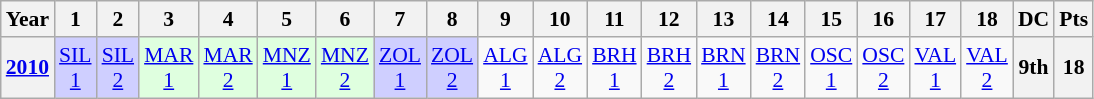<table class="wikitable" style="text-align:center; font-size:90%">
<tr>
<th>Year</th>
<th>1</th>
<th>2</th>
<th>3</th>
<th>4</th>
<th>5</th>
<th>6</th>
<th>7</th>
<th>8</th>
<th>9</th>
<th>10</th>
<th>11</th>
<th>12</th>
<th>13</th>
<th>14</th>
<th>15</th>
<th>16</th>
<th>17</th>
<th>18</th>
<th>DC</th>
<th>Pts</th>
</tr>
<tr>
<th><a href='#'>2010</a></th>
<td style="background:#CFCFFF;"><a href='#'>SIL<br>1</a><br></td>
<td style="background:#CFCFFF;"><a href='#'>SIL<br>2</a><br></td>
<td style="background:#DFFFDF;"><a href='#'>MAR<br>1</a><br></td>
<td style="background:#DFFFDF;"><a href='#'>MAR<br>2</a><br></td>
<td style="background:#DFFFDF;"><a href='#'>MNZ<br>1</a><br></td>
<td style="background:#DFFFDF;"><a href='#'>MNZ<br>2</a><br></td>
<td style="background:#CFCFFF;"><a href='#'>ZOL<br>1</a><br></td>
<td style="background:#CFCFFF;"><a href='#'>ZOL<br>2</a><br></td>
<td><a href='#'>ALG<br>1</a></td>
<td><a href='#'>ALG<br>2</a></td>
<td><a href='#'>BRH<br>1</a></td>
<td><a href='#'>BRH<br>2</a></td>
<td><a href='#'>BRN<br>1</a></td>
<td><a href='#'>BRN<br>2</a></td>
<td><a href='#'>OSC<br>1</a></td>
<td><a href='#'>OSC<br>2</a></td>
<td><a href='#'>VAL<br>1</a></td>
<td><a href='#'>VAL<br>2</a></td>
<th>9th</th>
<th>18</th>
</tr>
</table>
